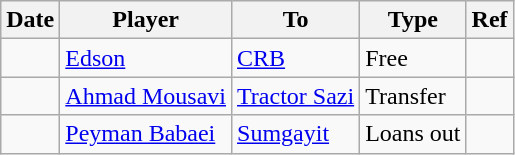<table class="wikitable">
<tr>
<th><strong>Date</strong></th>
<th><strong>Player</strong></th>
<th><strong>To</strong></th>
<th><strong>Type</strong></th>
<th><strong>Ref</strong></th>
</tr>
<tr>
<td></td>
<td> <a href='#'>Edson</a></td>
<td> <a href='#'>CRB</a></td>
<td>Free</td>
<td></td>
</tr>
<tr>
<td></td>
<td> <a href='#'>Ahmad Mousavi</a></td>
<td> <a href='#'>Tractor Sazi</a></td>
<td>Transfer</td>
<td></td>
</tr>
<tr>
<td></td>
<td> <a href='#'>Peyman Babaei</a></td>
<td> <a href='#'>Sumgayit</a></td>
<td>Loans out</td>
<td></td>
</tr>
</table>
